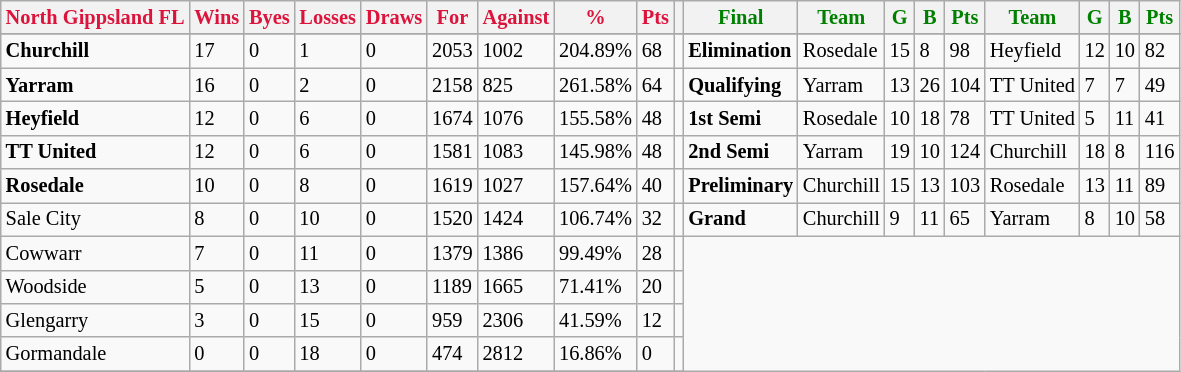<table style="font-size: 85%; text-align: left;" class="wikitable">
<tr>
<th style="color:crimson">North Gippsland FL</th>
<th style="color:crimson">Wins</th>
<th style="color:crimson">Byes</th>
<th style="color:crimson">Losses</th>
<th style="color:crimson">Draws</th>
<th style="color:crimson">For</th>
<th style="color:crimson">Against</th>
<th style="color:crimson">%</th>
<th style="color:crimson">Pts</th>
<th></th>
<th style="color:green">Final</th>
<th style="color:green">Team</th>
<th style="color:green">G</th>
<th style="color:green">B</th>
<th style="color:green">Pts</th>
<th style="color:green">Team</th>
<th style="color:green">G</th>
<th style="color:green">B</th>
<th style="color:green">Pts</th>
</tr>
<tr>
</tr>
<tr>
</tr>
<tr>
<td><strong>	Churchill	</strong></td>
<td>17</td>
<td>0</td>
<td>1</td>
<td>0</td>
<td>2053</td>
<td>1002</td>
<td>204.89%</td>
<td>68</td>
<td></td>
<td><strong>Elimination</strong></td>
<td>Rosedale</td>
<td>15</td>
<td>8</td>
<td>98</td>
<td>Heyfield</td>
<td>12</td>
<td>10</td>
<td>82</td>
</tr>
<tr>
<td><strong>	Yarram	</strong></td>
<td>16</td>
<td>0</td>
<td>2</td>
<td>0</td>
<td>2158</td>
<td>825</td>
<td>261.58%</td>
<td>64</td>
<td></td>
<td><strong>Qualifying</strong></td>
<td>Yarram</td>
<td>13</td>
<td>26</td>
<td>104</td>
<td>TT United</td>
<td>7</td>
<td>7</td>
<td>49</td>
</tr>
<tr>
<td><strong>	Heyfield	</strong></td>
<td>12</td>
<td>0</td>
<td>6</td>
<td>0</td>
<td>1674</td>
<td>1076</td>
<td>155.58%</td>
<td>48</td>
<td></td>
<td><strong>1st Semi</strong></td>
<td>Rosedale</td>
<td>10</td>
<td>18</td>
<td>78</td>
<td>TT United</td>
<td>5</td>
<td>11</td>
<td>41</td>
</tr>
<tr>
<td><strong>	TT United	</strong></td>
<td>12</td>
<td>0</td>
<td>6</td>
<td>0</td>
<td>1581</td>
<td>1083</td>
<td>145.98%</td>
<td>48</td>
<td></td>
<td><strong>2nd Semi</strong></td>
<td>Yarram</td>
<td>19</td>
<td>10</td>
<td>124</td>
<td>Churchill</td>
<td>18</td>
<td>8</td>
<td>116</td>
</tr>
<tr>
<td><strong>	Rosedale	</strong></td>
<td>10</td>
<td>0</td>
<td>8</td>
<td>0</td>
<td>1619</td>
<td>1027</td>
<td>157.64%</td>
<td>40</td>
<td></td>
<td><strong>Preliminary</strong></td>
<td>Churchill</td>
<td>15</td>
<td>13</td>
<td>103</td>
<td>Rosedale</td>
<td>13</td>
<td>11</td>
<td>89</td>
</tr>
<tr>
<td>Sale City</td>
<td>8</td>
<td>0</td>
<td>10</td>
<td>0</td>
<td>1520</td>
<td>1424</td>
<td>106.74%</td>
<td>32</td>
<td></td>
<td><strong>Grand</strong></td>
<td>Churchill</td>
<td>9</td>
<td>11</td>
<td>65</td>
<td>Yarram</td>
<td>8</td>
<td>10</td>
<td>58</td>
</tr>
<tr>
<td>Cowwarr</td>
<td>7</td>
<td>0</td>
<td>11</td>
<td>0</td>
<td>1379</td>
<td>1386</td>
<td>99.49%</td>
<td>28</td>
<td></td>
</tr>
<tr>
<td>Woodside</td>
<td>5</td>
<td>0</td>
<td>13</td>
<td>0</td>
<td>1189</td>
<td>1665</td>
<td>71.41%</td>
<td>20</td>
<td></td>
</tr>
<tr>
<td>Glengarry</td>
<td>3</td>
<td>0</td>
<td>15</td>
<td>0</td>
<td>959</td>
<td>2306</td>
<td>41.59%</td>
<td>12</td>
<td></td>
</tr>
<tr>
<td>Gormandale</td>
<td>0</td>
<td>0</td>
<td>18</td>
<td>0</td>
<td>474</td>
<td>2812</td>
<td>16.86%</td>
<td>0</td>
<td></td>
</tr>
<tr>
</tr>
</table>
